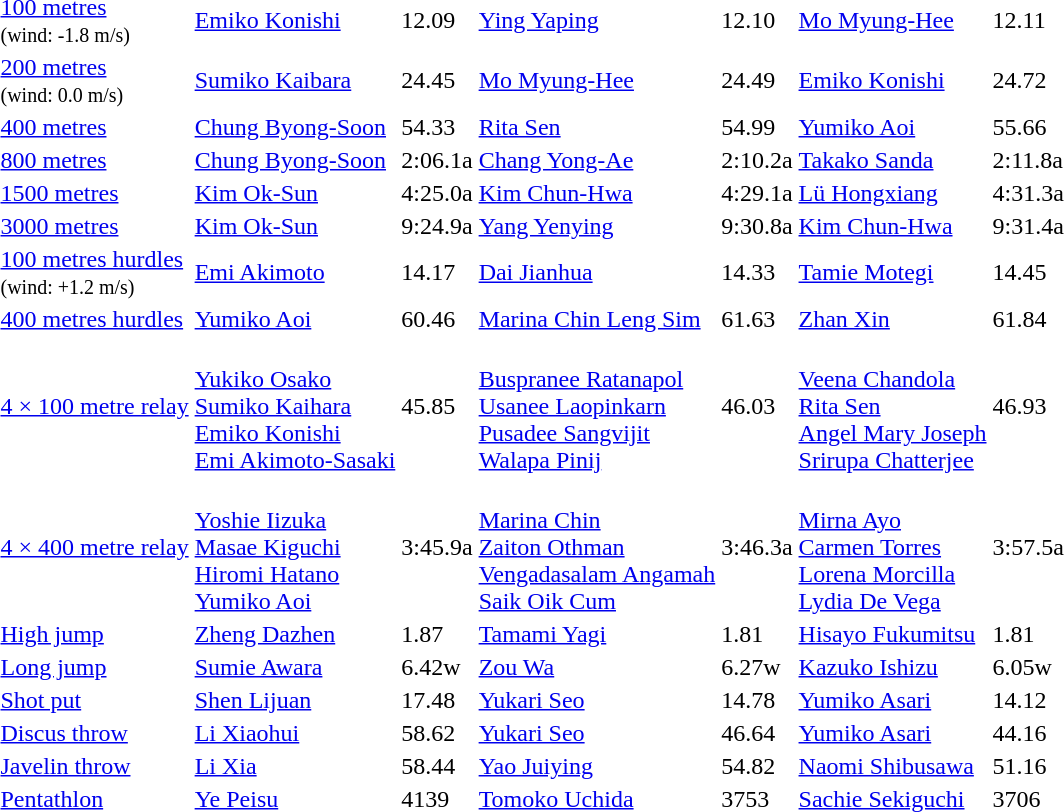<table>
<tr>
<td><a href='#'>100 metres</a><br><small>(wind: -1.8 m/s)</small></td>
<td><a href='#'>Emiko Konishi</a><br> </td>
<td>12.09</td>
<td><a href='#'>Ying Yaping</a><br> </td>
<td>12.10</td>
<td><a href='#'>Mo Myung-Hee</a><br> </td>
<td>12.11</td>
</tr>
<tr>
<td><a href='#'>200 metres</a><br><small>(wind: 0.0 m/s)</small></td>
<td><a href='#'>Sumiko Kaibara</a><br> </td>
<td>24.45</td>
<td><a href='#'>Mo Myung-Hee</a><br> </td>
<td>24.49</td>
<td><a href='#'>Emiko Konishi</a><br> </td>
<td>24.72</td>
</tr>
<tr>
<td><a href='#'>400 metres</a></td>
<td><a href='#'>Chung Byong-Soon</a><br> </td>
<td>54.33</td>
<td><a href='#'>Rita Sen</a><br> </td>
<td>54.99</td>
<td><a href='#'>Yumiko Aoi</a><br> </td>
<td>55.66</td>
</tr>
<tr>
<td><a href='#'>800 metres</a></td>
<td><a href='#'>Chung Byong-Soon</a><br> </td>
<td>2:06.1a</td>
<td><a href='#'>Chang Yong-Ae</a><br> </td>
<td>2:10.2a</td>
<td><a href='#'>Takako Sanda</a><br> </td>
<td>2:11.8a</td>
</tr>
<tr>
<td><a href='#'>1500 metres</a></td>
<td><a href='#'>Kim Ok-Sun</a><br> </td>
<td>4:25.0a</td>
<td><a href='#'>Kim Chun-Hwa</a><br> </td>
<td>4:29.1a</td>
<td><a href='#'>Lü Hongxiang</a><br> </td>
<td>4:31.3a</td>
</tr>
<tr>
<td><a href='#'>3000 metres</a></td>
<td><a href='#'>Kim Ok-Sun</a><br> </td>
<td>9:24.9a</td>
<td><a href='#'>Yang Yenying</a><br> </td>
<td>9:30.8a</td>
<td><a href='#'>Kim Chun-Hwa</a><br> </td>
<td>9:31.4a</td>
</tr>
<tr>
<td><a href='#'>100 metres hurdles</a><br><small>(wind: +1.2 m/s)</small></td>
<td><a href='#'>Emi Akimoto</a><br> </td>
<td>14.17</td>
<td><a href='#'>Dai Jianhua</a><br> </td>
<td>14.33</td>
<td><a href='#'>Tamie Motegi</a><br> </td>
<td>14.45</td>
</tr>
<tr>
<td><a href='#'>400 metres hurdles</a></td>
<td><a href='#'>Yumiko Aoi</a><br> </td>
<td>60.46</td>
<td><a href='#'>Marina Chin Leng Sim</a><br> </td>
<td>61.63</td>
<td><a href='#'>Zhan Xin</a><br> </td>
<td>61.84</td>
</tr>
<tr>
<td><a href='#'>4 × 100 metre relay</a></td>
<td><br><a href='#'>Yukiko Osako</a><br><a href='#'>Sumiko Kaihara</a><br><a href='#'>Emiko Konishi</a><br><a href='#'>Emi Akimoto-Sasaki</a></td>
<td>45.85</td>
<td><br><a href='#'>Buspranee Ratanapol</a><br><a href='#'>Usanee Laopinkarn</a><br><a href='#'>Pusadee Sangvijit</a><br><a href='#'>Walapa Pinij</a></td>
<td>46.03</td>
<td><br><a href='#'>Veena Chandola</a><br><a href='#'>Rita Sen</a><br><a href='#'>Angel Mary Joseph</a><br><a href='#'>Srirupa Chatterjee</a></td>
<td>46.93</td>
</tr>
<tr>
<td><a href='#'>4 × 400 metre relay</a></td>
<td><br><a href='#'>Yoshie Iizuka</a><br><a href='#'>Masae Kiguchi</a><br><a href='#'>Hiromi Hatano</a><br><a href='#'>Yumiko Aoi</a></td>
<td>3:45.9a</td>
<td><br><a href='#'>Marina Chin</a><br><a href='#'>Zaiton Othman</a><br><a href='#'>Vengadasalam Angamah</a><br><a href='#'>Saik Oik Cum</a></td>
<td>3:46.3a</td>
<td><br><a href='#'>Mirna Ayo</a><br><a href='#'>Carmen Torres</a><br><a href='#'>Lorena Morcilla</a><br><a href='#'>Lydia De Vega</a></td>
<td>3:57.5a</td>
</tr>
<tr>
<td><a href='#'>High jump</a></td>
<td><a href='#'>Zheng Dazhen</a><br> </td>
<td>1.87</td>
<td><a href='#'>Tamami Yagi</a><br> </td>
<td>1.81</td>
<td><a href='#'>Hisayo Fukumitsu</a><br> </td>
<td>1.81</td>
</tr>
<tr>
<td><a href='#'>Long jump</a></td>
<td><a href='#'>Sumie Awara</a><br> </td>
<td>6.42w</td>
<td><a href='#'>Zou Wa</a><br> </td>
<td>6.27w</td>
<td><a href='#'>Kazuko Ishizu</a><br> </td>
<td>6.05w</td>
</tr>
<tr>
<td><a href='#'>Shot put</a></td>
<td><a href='#'>Shen Lijuan</a><br> </td>
<td>17.48</td>
<td><a href='#'>Yukari Seo</a><br> </td>
<td>14.78</td>
<td><a href='#'>Yumiko Asari</a><br> </td>
<td>14.12</td>
</tr>
<tr>
<td><a href='#'>Discus throw</a></td>
<td><a href='#'>Li Xiaohui</a><br> </td>
<td>58.62</td>
<td><a href='#'>Yukari Seo</a><br> </td>
<td>46.64</td>
<td><a href='#'>Yumiko Asari</a><br> </td>
<td>44.16</td>
</tr>
<tr>
<td><a href='#'>Javelin throw</a></td>
<td><a href='#'>Li Xia</a><br> </td>
<td>58.44</td>
<td><a href='#'>Yao Juiying</a><br> </td>
<td>54.82</td>
<td><a href='#'>Naomi Shibusawa</a><br> </td>
<td>51.16</td>
</tr>
<tr>
<td><a href='#'>Pentathlon</a></td>
<td><a href='#'>Ye Peisu</a><br> </td>
<td>4139</td>
<td><a href='#'>Tomoko Uchida</a><br> </td>
<td>3753</td>
<td><a href='#'>Sachie Sekiguchi</a><br> </td>
<td>3706</td>
</tr>
</table>
